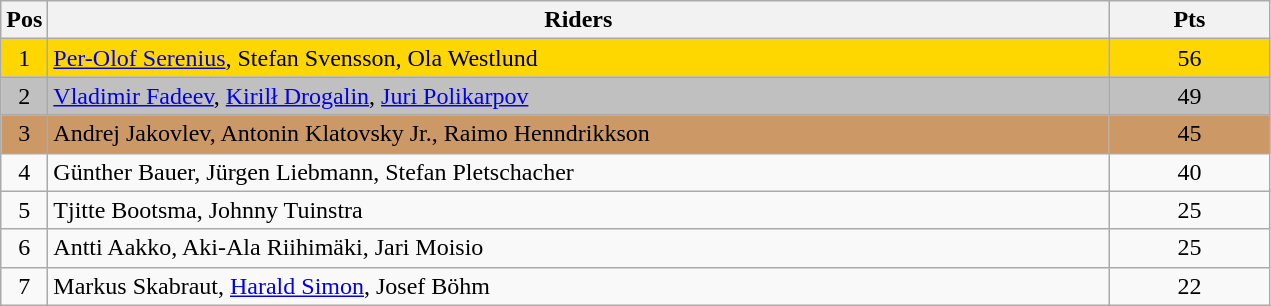<table class="wikitable" style="font-size: 100%">
<tr>
<th width=20>Pos</th>
<th width=700>Riders</th>
<th width=100>Pts</th>
</tr>
<tr align=center style="background-color: gold;">
<td>1</td>
<td align="left"> <a href='#'>Per-Olof Serenius</a>, Stefan Svensson, Ola Westlund</td>
<td>56</td>
</tr>
<tr align=center style="background-color: silver;">
<td>2</td>
<td align="left"> <a href='#'>Vladimir Fadeev</a>, <a href='#'>Kirilł Drogalin</a>, <a href='#'>Juri Polikarpov</a></td>
<td>49</td>
</tr>
<tr align=center style="background-color: #cc9966;">
<td>3</td>
<td align="left"> Andrej Jakovlev, Antonin Klatovsky Jr., Raimo Henndrikkson</td>
<td>45</td>
</tr>
<tr align=center>
<td>4</td>
<td align="left"> Günther Bauer, Jürgen Liebmann, Stefan Pletschacher</td>
<td>40</td>
</tr>
<tr align=center>
<td>5</td>
<td align="left"> Tjitte Bootsma, Johnny Tuinstra</td>
<td>25</td>
</tr>
<tr align=center>
<td>6</td>
<td align="left"> Antti Aakko, Aki-Ala Riihimäki, Jari Moisio</td>
<td>25</td>
</tr>
<tr align=center>
<td>7</td>
<td align="left"> Markus Skabraut, <a href='#'>Harald Simon</a>, Josef Böhm</td>
<td>22</td>
</tr>
</table>
